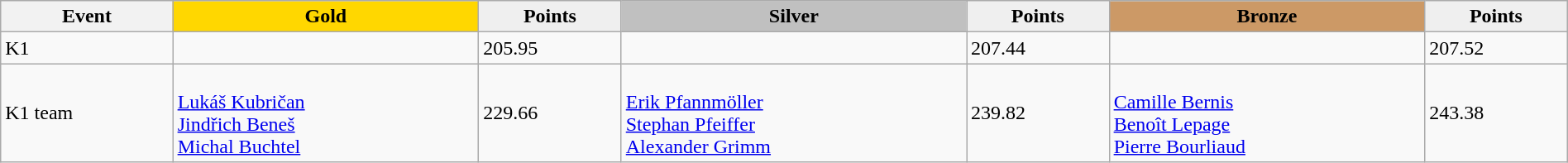<table class="wikitable" width=100%>
<tr>
<th>Event</th>
<td align=center bgcolor="gold"><strong>Gold</strong></td>
<td align=center bgcolor="EFEFEF"><strong>Points</strong></td>
<td align=center bgcolor="silver"><strong>Silver</strong></td>
<td align=center bgcolor="EFEFEF"><strong>Points</strong></td>
<td align=center bgcolor="CC9966"><strong>Bronze</strong></td>
<td align=center bgcolor="EFEFEF"><strong>Points</strong></td>
</tr>
<tr>
<td>K1</td>
<td></td>
<td>205.95</td>
<td></td>
<td>207.44</td>
<td></td>
<td>207.52</td>
</tr>
<tr>
<td>K1 team</td>
<td><br><a href='#'>Lukáš Kubričan</a><br><a href='#'>Jindřich Beneš</a><br><a href='#'>Michal Buchtel</a></td>
<td>229.66</td>
<td><br><a href='#'>Erik Pfannmöller</a><br><a href='#'>Stephan Pfeiffer</a><br><a href='#'>Alexander Grimm</a></td>
<td>239.82</td>
<td><br><a href='#'>Camille Bernis</a><br><a href='#'>Benoît Lepage</a><br><a href='#'>Pierre Bourliaud</a></td>
<td>243.38</td>
</tr>
</table>
